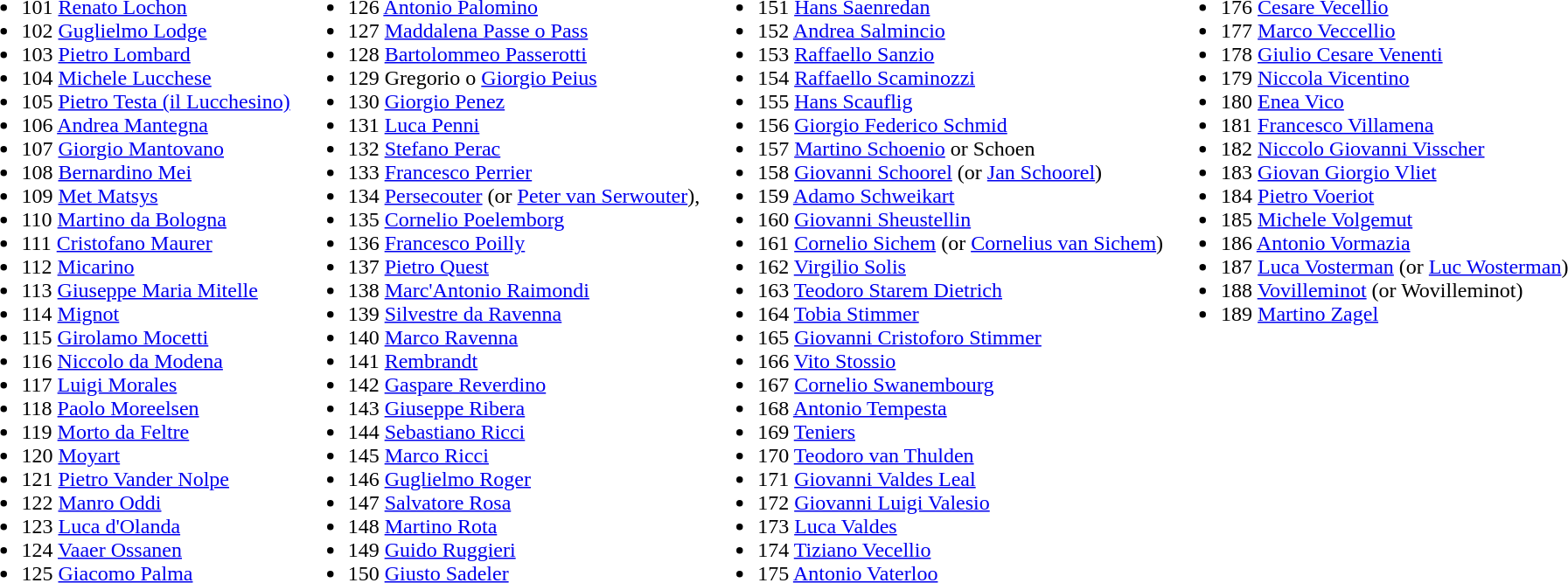<table>
<tr>
<td valign="top"><br><ul><li>101  <a href='#'>Renato Lochon</a></li><li>102  <a href='#'>Guglielmo Lodge</a></li><li>103  <a href='#'>Pietro Lombard</a></li><li>104   <a href='#'>Michele Lucchese</a></li><li>105  <a href='#'>Pietro Testa (il Lucchesino)</a></li><li>106   <a href='#'>Andrea Mantegna</a></li><li>107  <a href='#'>Giorgio Mantovano</a></li><li>108  <a href='#'>Bernardino Mei</a></li><li>109  <a href='#'>Met Matsys</a></li><li>110  <a href='#'>Martino da Bologna</a></li><li>111  <a href='#'>Cristofano Maurer</a></li><li>112  <a href='#'>Micarino</a></li><li>113  <a href='#'>Giuseppe Maria Mitelle</a></li><li>114  <a href='#'>Mignot</a></li><li>115  <a href='#'>Girolamo Mocetti</a></li><li>116  <a href='#'>Niccolo da Modena</a></li><li>117  <a href='#'>Luigi Morales</a></li><li>118  <a href='#'>Paolo Moreelsen</a></li><li>119  <a href='#'>Morto da Feltre</a></li><li>120  <a href='#'>Moyart</a></li><li>121  <a href='#'>Pietro Vander Nolpe</a></li><li>122  <a href='#'>Manro Oddi</a></li><li>123  <a href='#'>Luca d'Olanda</a></li><li>124  <a href='#'>Vaaer Ossanen</a></li><li>125  <a href='#'>Giacomo Palma</a></li></ul></td>
<td valign="top"><br><ul><li>126  <a href='#'>Antonio Palomino</a></li><li>127  <a href='#'>Maddalena Passe o Pass</a></li><li>128  <a href='#'>Bartolommeo Passerotti</a></li><li>129  Gregorio o <a href='#'>Giorgio Peius</a></li><li>130  <a href='#'>Giorgio Penez</a></li><li>131  <a href='#'>Luca Penni</a></li><li>132  <a href='#'>Stefano Perac</a></li><li>133  <a href='#'>Francesco Perrier</a></li><li>134  <a href='#'>Persecouter</a> (or <a href='#'>Peter van Serwouter</a>),</li><li>135  <a href='#'>Cornelio Poelemborg</a></li><li>136  <a href='#'>Francesco Poilly</a></li><li>137  <a href='#'>Pietro Quest</a></li><li>138  <a href='#'>Marc'Antonio Raimondi</a></li><li>139  <a href='#'>Silvestre da Ravenna</a></li><li>140  <a href='#'>Marco Ravenna</a></li><li>141  <a href='#'>Rembrandt</a></li><li>142  <a href='#'>Gaspare Reverdino</a></li><li>143  <a href='#'>Giuseppe Ribera</a></li><li>144  <a href='#'>Sebastiano Ricci</a></li><li>145  <a href='#'>Marco Ricci</a></li><li>146  <a href='#'>Guglielmo Roger</a></li><li>147  <a href='#'>Salvatore Rosa</a></li><li>148  <a href='#'>Martino Rota</a></li><li>149  <a href='#'>Guido Ruggieri</a></li><li>150  <a href='#'>Giusto Sadeler</a></li></ul></td>
<td valign="top"><br><ul><li>151  <a href='#'>Hans Saenredan</a></li><li>152  <a href='#'>Andrea Salmincio</a></li><li>153  <a href='#'>Raffaello Sanzio</a></li><li>154  <a href='#'>Raffaello Scaminozzi</a></li><li>155  <a href='#'>Hans Scauflig</a></li><li>156  <a href='#'>Giorgio Federico Schmid</a></li><li>157  <a href='#'>Martino Schoenio</a> or Schoen</li><li>158  <a href='#'>Giovanni Schoorel</a> (or <a href='#'>Jan Schoorel</a>)</li><li>159  <a href='#'>Adamo Schweikart</a></li><li>160  <a href='#'>Giovanni Sheustellin</a></li><li>161  <a href='#'>Cornelio Sichem</a> (or <a href='#'>Cornelius van Sichem</a>)</li><li>162  <a href='#'>Virgilio Solis</a></li><li>163  <a href='#'>Teodoro Starem Dietrich</a></li><li>164  <a href='#'>Tobia Stimmer</a></li><li>165  <a href='#'>Giovanni Cristoforo Stimmer</a></li><li>166  <a href='#'>Vito Stossio</a></li><li>167  <a href='#'>Cornelio Swanembourg</a></li><li>168  <a href='#'>Antonio Tempesta</a></li><li>169  <a href='#'>Teniers</a></li><li>170  <a href='#'>Teodoro van Thulden</a></li><li>171  <a href='#'>Giovanni Valdes Leal</a></li><li>172  <a href='#'>Giovanni Luigi Valesio</a></li><li>173  <a href='#'>Luca Valdes</a></li><li>174  <a href='#'>Tiziano Vecellio</a></li><li>175  <a href='#'>Antonio Vaterloo</a></li></ul></td>
<td valign="top"><br><ul><li>176  <a href='#'>Cesare Vecellio</a></li><li>177  <a href='#'>Marco Veccellio</a></li><li>178  <a href='#'>Giulio Cesare Venenti</a></li><li>179  <a href='#'>Niccola Vicentino</a></li><li>180  <a href='#'>Enea Vico</a></li><li>181  <a href='#'>Francesco Villamena</a></li><li>182  <a href='#'>Niccolo Giovanni Visscher</a></li><li>183  <a href='#'>Giovan Giorgio Vliet</a></li><li>184  <a href='#'>Pietro Voeriot</a></li><li>185  <a href='#'>Michele Volgemut</a></li><li>186  <a href='#'>Antonio Vormazia</a></li><li>187  <a href='#'>Luca Vosterman</a> (or <a href='#'>Luc Wosterman</a>)</li><li>188  <a href='#'>Vovilleminot</a> (or Wovilleminot)</li><li>189  <a href='#'>Martino Zagel</a></li></ul></td>
</tr>
</table>
